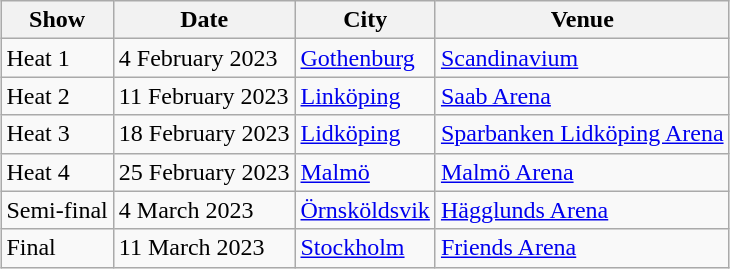<table class="wikitable" style="margin: 1em auto 1em auto">
<tr>
<th>Show</th>
<th>Date</th>
<th>City</th>
<th>Venue</th>
</tr>
<tr>
<td>Heat 1</td>
<td>4 February 2023</td>
<td><a href='#'>Gothenburg</a></td>
<td><a href='#'>Scandinavium</a></td>
</tr>
<tr>
<td>Heat 2</td>
<td>11 February 2023</td>
<td><a href='#'>Linköping</a></td>
<td><a href='#'>Saab Arena</a></td>
</tr>
<tr>
<td>Heat 3</td>
<td>18 February 2023</td>
<td><a href='#'>Lidköping</a></td>
<td><a href='#'>Sparbanken Lidköping Arena</a></td>
</tr>
<tr>
<td>Heat 4</td>
<td>25 February 2023</td>
<td><a href='#'>Malmö</a></td>
<td><a href='#'>Malmö Arena</a></td>
</tr>
<tr>
<td>Semi-final</td>
<td>4 March 2023</td>
<td><a href='#'>Örnsköldsvik</a></td>
<td><a href='#'>Hägglunds Arena</a></td>
</tr>
<tr>
<td>Final</td>
<td>11 March 2023</td>
<td><a href='#'>Stockholm</a></td>
<td><a href='#'>Friends Arena</a></td>
</tr>
</table>
